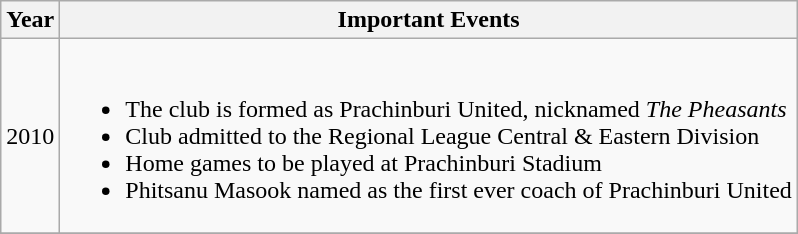<table class="wikitable">
<tr>
<th>Year</th>
<th>Important Events</th>
</tr>
<tr>
<td>2010</td>
<td><br><ul><li>The club is formed as Prachinburi United, nicknamed <em>The Pheasants</em></li><li>Club admitted to the Regional League Central & Eastern Division</li><li>Home games to be played at Prachinburi Stadium</li><li>Phitsanu Masook named as the first ever coach of Prachinburi United</li></ul></td>
</tr>
<tr>
</tr>
</table>
